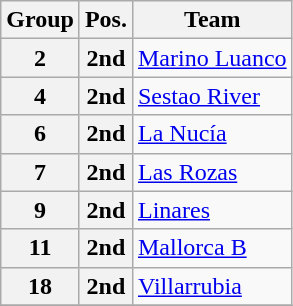<table class="wikitable">
<tr>
<th>Group</th>
<th>Pos.</th>
<th>Team</th>
</tr>
<tr>
<th>2</th>
<th>2nd</th>
<td><a href='#'>Marino Luanco</a></td>
</tr>
<tr>
<th>4</th>
<th>2nd</th>
<td><a href='#'>Sestao River</a></td>
</tr>
<tr>
<th>6</th>
<th>2nd</th>
<td><a href='#'>La Nucía</a></td>
</tr>
<tr>
<th>7</th>
<th>2nd</th>
<td><a href='#'>Las Rozas</a></td>
</tr>
<tr>
<th>9</th>
<th>2nd</th>
<td><a href='#'>Linares</a></td>
</tr>
<tr>
<th>11</th>
<th>2nd</th>
<td><a href='#'>Mallorca B</a></td>
</tr>
<tr>
<th>18</th>
<th>2nd</th>
<td><a href='#'>Villarrubia</a></td>
</tr>
<tr>
</tr>
</table>
